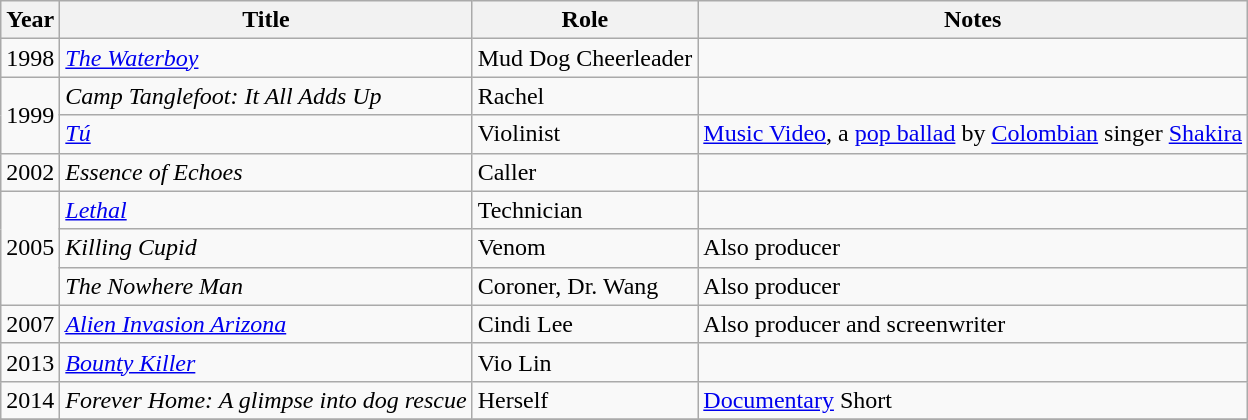<table class="wikitable">
<tr>
<th>Year</th>
<th>Title</th>
<th>Role</th>
<th>Notes</th>
</tr>
<tr>
<td>1998</td>
<td><em><a href='#'>The Waterboy</a></em></td>
<td>Mud Dog Cheerleader</td>
<td></td>
</tr>
<tr>
<td rowspan="2" valign="center">1999</td>
<td><em>Camp Tanglefoot: It All Adds Up</em></td>
<td>Rachel</td>
<td></td>
</tr>
<tr>
<td><em><a href='#'>Tú</a></em></td>
<td>Violinist</td>
<td><a href='#'>Music Video</a>, a <a href='#'>pop ballad</a> by <a href='#'>Colombian</a> singer <a href='#'>Shakira</a></td>
</tr>
<tr>
<td>2002</td>
<td><em>Essence of Echoes</em></td>
<td>Caller</td>
<td></td>
</tr>
<tr>
<td rowspan="3" valign="center">2005</td>
<td><em><a href='#'>Lethal</a></em></td>
<td>Technician</td>
<td></td>
</tr>
<tr>
<td><em>Killing Cupid</em></td>
<td>Venom</td>
<td>Also producer</td>
</tr>
<tr>
<td><em>The Nowhere Man</em></td>
<td>Coroner, Dr. Wang</td>
<td>Also producer</td>
</tr>
<tr>
<td>2007</td>
<td><em><a href='#'>Alien Invasion Arizona</a></em></td>
<td>Cindi Lee</td>
<td>Also producer and screenwriter</td>
</tr>
<tr>
<td>2013</td>
<td><em><a href='#'>Bounty Killer</a></em></td>
<td>Vio Lin</td>
<td></td>
</tr>
<tr>
<td>2014</td>
<td><em>Forever Home: A glimpse into dog rescue</em></td>
<td>Herself</td>
<td><a href='#'>Documentary</a> Short</td>
</tr>
<tr>
</tr>
</table>
